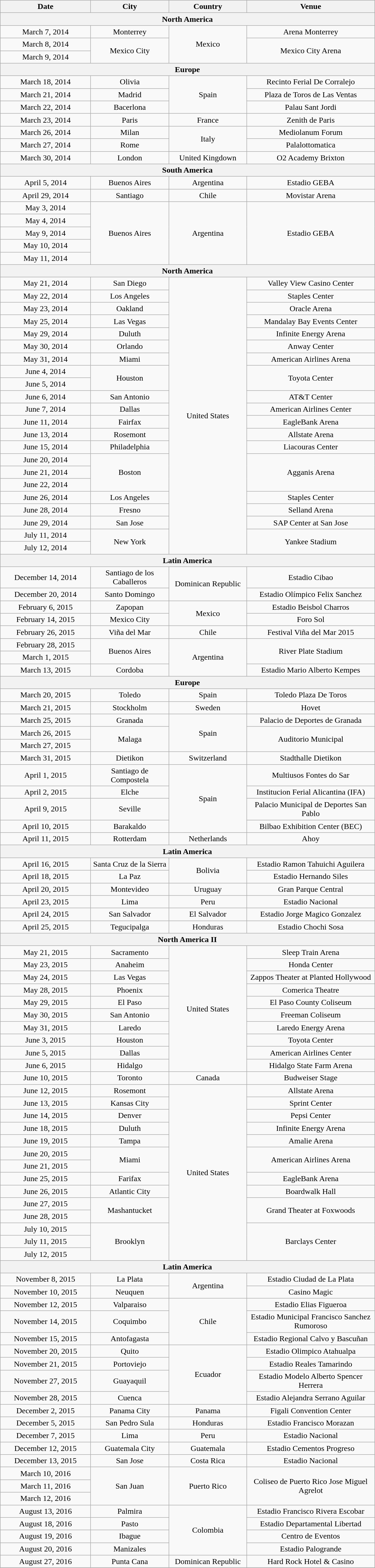<table class="wikitable" style="text-align:center;">
<tr>
<th style="width:175px;">Date</th>
<th style="width:150px;">City</th>
<th style="width:150px;">Country</th>
<th style="width:250px;">Venue</th>
</tr>
<tr>
<th colspan="4">North America</th>
</tr>
<tr>
<td>March 7, 2014</td>
<td>Monterrey</td>
<td rowspan="3">Mexico</td>
<td>Arena Monterrey</td>
</tr>
<tr>
<td>March 8, 2014</td>
<td rowspan="2">Mexico City</td>
<td rowspan="2">Mexico City Arena</td>
</tr>
<tr>
<td>March 9, 2014</td>
</tr>
<tr>
<th colspan="4">Europe</th>
</tr>
<tr>
<td>March 18, 2014</td>
<td>Olivia</td>
<td rowspan="3">Spain</td>
<td>Recinto Ferial De Corralejo</td>
</tr>
<tr>
<td>March 21, 2014</td>
<td>Madrid</td>
<td>Plaza de Toros de Las Ventas</td>
</tr>
<tr>
<td>March 22, 2014</td>
<td>Bacerlona</td>
<td>Palau Sant Jordi</td>
</tr>
<tr>
<td>March 23, 2014</td>
<td>Paris</td>
<td>France</td>
<td>Zenith de Paris</td>
</tr>
<tr>
<td>March 26, 2014</td>
<td>Milan</td>
<td rowspan="2">Italy</td>
<td>Mediolanum Forum</td>
</tr>
<tr>
<td>March 27, 2014</td>
<td>Rome</td>
<td>Palalottomatica</td>
</tr>
<tr>
<td>March 30, 2014</td>
<td>London</td>
<td>United Kingdown</td>
<td>O2 Academy Brixton</td>
</tr>
<tr>
<th colspan="4">South America</th>
</tr>
<tr>
<td>April 5, 2014</td>
<td>Buenos Aires</td>
<td>Argentina</td>
<td>Estadio GEBA</td>
</tr>
<tr>
<td>April 29, 2014</td>
<td>Santiago</td>
<td>Chile</td>
<td>Movistar Arena</td>
</tr>
<tr>
<td>May 3, 2014</td>
<td rowspan="5">Buenos Aires</td>
<td rowspan="5">Argentina</td>
<td rowspan="5">Estadio GEBA</td>
</tr>
<tr>
<td>May 4, 2014</td>
</tr>
<tr>
<td>May 9, 2014</td>
</tr>
<tr>
<td>May 10, 2014</td>
</tr>
<tr>
<td>May 11, 2014</td>
</tr>
<tr>
<th colspan="4">North America</th>
</tr>
<tr>
<td>May 21, 2014</td>
<td>San Diego</td>
<td rowspan="22">United States</td>
<td>Valley View Casino Center</td>
</tr>
<tr>
<td>May 22, 2014</td>
<td>Los Angeles</td>
<td>Staples Center</td>
</tr>
<tr>
<td>May 23, 2014</td>
<td>Oakland</td>
<td>Oracle Arena</td>
</tr>
<tr>
<td>May 25, 2014</td>
<td>Las Vegas</td>
<td>Mandalay Bay Events Center</td>
</tr>
<tr>
<td>May 29, 2014</td>
<td>Duluth</td>
<td>Infinite Energy Arena</td>
</tr>
<tr>
<td>May 30, 2014</td>
<td>Orlando</td>
<td>Anway Center</td>
</tr>
<tr>
<td>May 31, 2014</td>
<td>Miami</td>
<td>American Airlines Arena</td>
</tr>
<tr>
<td>June 4, 2014</td>
<td rowspan="2">Houston</td>
<td rowspan="2">Toyota Center</td>
</tr>
<tr>
<td>June 5, 2014</td>
</tr>
<tr>
<td>June 6, 2014</td>
<td>San Antonio</td>
<td>AT&T Center</td>
</tr>
<tr>
<td>June 7, 2014</td>
<td>Dallas</td>
<td>American Airlines Center</td>
</tr>
<tr>
<td>June 11, 2014</td>
<td>Fairfax</td>
<td>EagleBank Arena</td>
</tr>
<tr>
<td>June 13, 2014</td>
<td>Rosemont</td>
<td>Allstate Arena</td>
</tr>
<tr>
<td>June 15, 2014</td>
<td>Philadelphia</td>
<td>Liacouras Center</td>
</tr>
<tr>
<td>June 20, 2014</td>
<td rowspan="3">Boston</td>
<td rowspan="3">Agganis Arena</td>
</tr>
<tr>
<td>June 21, 2014</td>
</tr>
<tr>
<td>June 22, 2014</td>
</tr>
<tr>
<td>June 26, 2014</td>
<td>Los Angeles</td>
<td>Staples Center</td>
</tr>
<tr>
<td>June 28, 2014</td>
<td>Fresno</td>
<td>Selland Arena</td>
</tr>
<tr>
<td>June 29, 2014</td>
<td>San Jose</td>
<td>SAP Center at San Jose</td>
</tr>
<tr>
<td>July 11, 2014</td>
<td rowspan="2">New York</td>
<td rowspan="2">Yankee Stadium</td>
</tr>
<tr>
<td>July 12, 2014</td>
</tr>
<tr>
<th colspan="4">Latin America</th>
</tr>
<tr>
<td>December 14, 2014</td>
<td>Santiago de los Caballeros</td>
<td rowspan="2">Dominican Republic</td>
<td>Estadio Cibao</td>
</tr>
<tr>
<td>December 20, 2014</td>
<td>Santo Domingo</td>
<td>Estadio Olímpico Felix Sanchez</td>
</tr>
<tr>
<td>February 6, 2015</td>
<td>Zapopan</td>
<td rowspan="2">Mexico</td>
<td>Estadio Beisbol Charros</td>
</tr>
<tr>
<td>February 14, 2015</td>
<td>Mexico City</td>
<td>Foro Sol</td>
</tr>
<tr>
<td>February 26, 2015</td>
<td>Viña del Mar</td>
<td>Chile</td>
<td>Festival Viña del Mar 2015</td>
</tr>
<tr>
<td>February 28, 2015</td>
<td rowspan="2">Buenos Aires</td>
<td rowspan="3">Argentina</td>
<td rowspan="2">River Plate Stadium</td>
</tr>
<tr>
<td>March 1, 2015</td>
</tr>
<tr>
<td>March 13, 2015</td>
<td>Cordoba</td>
<td>Estadio Mario Alberto Kempes</td>
</tr>
<tr>
<th colspan="4">Europe</th>
</tr>
<tr>
<td>March 20, 2015</td>
<td>Toledo</td>
<td>Spain</td>
<td>Toledo Plaza De Toros</td>
</tr>
<tr>
<td>March 21, 2015</td>
<td>Stockholm</td>
<td>Sweden</td>
<td>Hovet</td>
</tr>
<tr>
<td>March 25, 2015</td>
<td>Granada</td>
<td rowspan="3">Spain</td>
<td>Palacio de Deportes de Granada</td>
</tr>
<tr>
<td>March 26, 2015</td>
<td rowspan="2">Malaga</td>
<td rowspan="2">Auditorio Municipal</td>
</tr>
<tr>
<td>March 27, 2015</td>
</tr>
<tr>
<td>March 31, 2015</td>
<td>Dietikon</td>
<td>Switzerland</td>
<td>Stadthalle Dietikon</td>
</tr>
<tr>
<td>April 1, 2015</td>
<td>Santiago de Compostela</td>
<td rowspan="4">Spain</td>
<td>Multiusos Fontes do Sar</td>
</tr>
<tr>
<td>April 2, 2015</td>
<td>Elche</td>
<td>Institucion Ferial Alicantina (IFA)</td>
</tr>
<tr>
<td>April 9, 2015</td>
<td>Seville</td>
<td>Palacio Municipal de Deportes San Pablo</td>
</tr>
<tr>
<td>April 10, 2015</td>
<td>Barakaldo</td>
<td>Bilbao Exhibition Center (BEC)</td>
</tr>
<tr>
<td>April 11, 2015</td>
<td>Rotterdam</td>
<td>Netherlands</td>
<td>Ahoy</td>
</tr>
<tr>
<th colspan="4">Latin America</th>
</tr>
<tr>
<td>April 16, 2015</td>
<td>Santa Cruz de la Sierra</td>
<td rowspan="2">Bolivia</td>
<td>Estadio Ramon Tahuichi Aguilera</td>
</tr>
<tr>
<td>April 18, 2015</td>
<td>La Paz</td>
<td>Estadio Hernando Siles</td>
</tr>
<tr>
<td>April 20, 2015</td>
<td>Montevideo</td>
<td>Uruguay</td>
<td>Gran Parque Central</td>
</tr>
<tr>
<td>April 23, 2015</td>
<td>Lima</td>
<td>Peru</td>
<td>Estadio Nacional</td>
</tr>
<tr>
<td>April 24, 2015</td>
<td>San Salvador</td>
<td>El Salvador</td>
<td>Estadio Jorge Magico Gonzalez</td>
</tr>
<tr>
<td>April 25, 2015</td>
<td>Tegucipalga</td>
<td>Honduras</td>
<td>Estadio Chochi Sosa</td>
</tr>
<tr>
<th colspan="4">North America II</th>
</tr>
<tr>
<td>May 21, 2015</td>
<td>Sacramento</td>
<td rowspan="10">United States</td>
<td>Sleep Train Arena</td>
</tr>
<tr>
<td>May 23, 2015</td>
<td>Anaheim</td>
<td>Honda Center</td>
</tr>
<tr>
<td>May 24, 2015</td>
<td>Las Vegas</td>
<td>Zappos Theater at Planted Hollywood</td>
</tr>
<tr>
<td>May 28, 2015</td>
<td>Phoenix</td>
<td>Comerica Theatre</td>
</tr>
<tr>
<td>May 29, 2015</td>
<td>El Paso</td>
<td>El Paso County Coliseum</td>
</tr>
<tr>
<td>May 30, 2015</td>
<td>San Antonio</td>
<td>Freeman Coliseum</td>
</tr>
<tr>
<td>May 31, 2015</td>
<td>Laredo</td>
<td>Laredo Energy Arena</td>
</tr>
<tr>
<td>June 3, 2015</td>
<td>Houston</td>
<td>Toyota Center</td>
</tr>
<tr>
<td>June 5, 2015</td>
<td>Dallas</td>
<td>American Airlines Center</td>
</tr>
<tr>
<td>June 6, 2015</td>
<td>Hidalgo</td>
<td>Hidalgo State Farm Arena</td>
</tr>
<tr>
<td>June 10, 2015</td>
<td>Toronto</td>
<td>Canada</td>
<td>Budweiser Stage</td>
</tr>
<tr>
<td>June 12, 2015</td>
<td>Rosemont</td>
<td rowspan="14">United States</td>
<td>Allstate Arena</td>
</tr>
<tr>
<td>June 13, 2015</td>
<td>Kansas City</td>
<td>Sprint Center</td>
</tr>
<tr>
<td>June 14, 2015</td>
<td>Denver</td>
<td>Pepsi Center</td>
</tr>
<tr>
<td>June 18, 2015</td>
<td>Duluth</td>
<td>Infinite Energy Arena</td>
</tr>
<tr>
<td>June 19, 2015</td>
<td>Tampa</td>
<td>Amalie Arena</td>
</tr>
<tr>
<td>June 20, 2015</td>
<td rowspan="2">Miami</td>
<td rowspan="2">American Airlines Arena</td>
</tr>
<tr>
<td>June 21, 2015</td>
</tr>
<tr>
<td>June 25, 2015</td>
<td>Farifax</td>
<td>EagleBank Arena</td>
</tr>
<tr>
<td>June 26, 2015</td>
<td>Atlantic City</td>
<td>Boardwalk Hall</td>
</tr>
<tr>
<td>June 27, 2015</td>
<td rowspan="2">Mashantucket</td>
<td rowspan="2">Grand Theater at Foxwoods</td>
</tr>
<tr>
<td>June 28, 2015</td>
</tr>
<tr>
<td>July 10, 2015</td>
<td rowspan="3">Brooklyn</td>
<td rowspan="3">Barclays Center</td>
</tr>
<tr>
<td>July 11, 2015</td>
</tr>
<tr>
<td>July 12, 2015</td>
</tr>
<tr>
<th colspan="4">Latin America</th>
</tr>
<tr>
<td>November 8, 2015</td>
<td>La Plata</td>
<td rowspan="2">Argentina</td>
<td>Estadio Ciudad de La Plata</td>
</tr>
<tr>
<td>November 10, 2015</td>
<td>Neuquen</td>
<td>Casino Magic</td>
</tr>
<tr>
<td>November 12, 2015</td>
<td>Valparaiso</td>
<td rowspan="3">Chile</td>
<td>Estadio Elias Figueroa</td>
</tr>
<tr>
<td>November 14, 2015</td>
<td>Coquimbo</td>
<td>Estadio Municipal Francisco Sanchez Rumoroso</td>
</tr>
<tr>
<td>November 15, 2015</td>
<td>Antofagasta</td>
<td>Estadio Regional Calvo y Bascuñan</td>
</tr>
<tr>
<td>November 20, 2015</td>
<td>Quito</td>
<td rowspan="4">Ecuador</td>
<td>Estadio Olimpico Atahualpa</td>
</tr>
<tr>
<td>November 21, 2015</td>
<td>Portoviejo</td>
<td>Estadio Reales Tamarindo</td>
</tr>
<tr>
<td>November 27, 2015</td>
<td>Guayaquil</td>
<td>Estadio Modelo Alberto Spencer Herrera</td>
</tr>
<tr>
<td>November 28, 2015</td>
<td>Cuenca</td>
<td>Estadio Alejandra Serrano Aguilar</td>
</tr>
<tr>
<td>December 2, 2015</td>
<td>Panama City</td>
<td>Panama</td>
<td>Figali Convention Center</td>
</tr>
<tr>
<td>December 5, 2015</td>
<td>San Pedro Sula</td>
<td>Honduras</td>
<td>Estadio Francisco Morazan</td>
</tr>
<tr>
<td>December 7, 2015</td>
<td>Lima</td>
<td>Peru</td>
<td>Estadio Nacional</td>
</tr>
<tr>
<td>December 12, 2015</td>
<td>Guatemala City</td>
<td>Guatemala</td>
<td>Estadio Cementos Progreso</td>
</tr>
<tr>
<td>December 13, 2015</td>
<td>San Jose</td>
<td>Costa Rica</td>
<td>Estadio Nacional</td>
</tr>
<tr>
<td>March 10, 2016</td>
<td rowspan="3">San Juan</td>
<td rowspan="3">Puerto Rico</td>
<td rowspan="3">Coliseo de Puerto Rico Jose Miguel Agrelot</td>
</tr>
<tr>
<td>March 11, 2016</td>
</tr>
<tr>
<td>March 12, 2016</td>
</tr>
<tr>
<td>August 13, 2016</td>
<td>Palmira</td>
<td rowspan="4">Colombia</td>
<td>Estadio Francisco Rivera Escobar</td>
</tr>
<tr>
<td>August 18, 2016</td>
<td>Pasto</td>
<td>Estadio Departamental Libertad</td>
</tr>
<tr>
<td>August 19, 2016</td>
<td>Ibague</td>
<td>Centro de Eventos</td>
</tr>
<tr>
<td>August 20, 2016</td>
<td>Manizales</td>
<td>Estadio Palogrande</td>
</tr>
<tr>
<td>August 27, 2016</td>
<td>Punta Cana</td>
<td>Dominican Republic</td>
<td>Hard Rock Hotel & Casino</td>
</tr>
<tr>
</tr>
</table>
